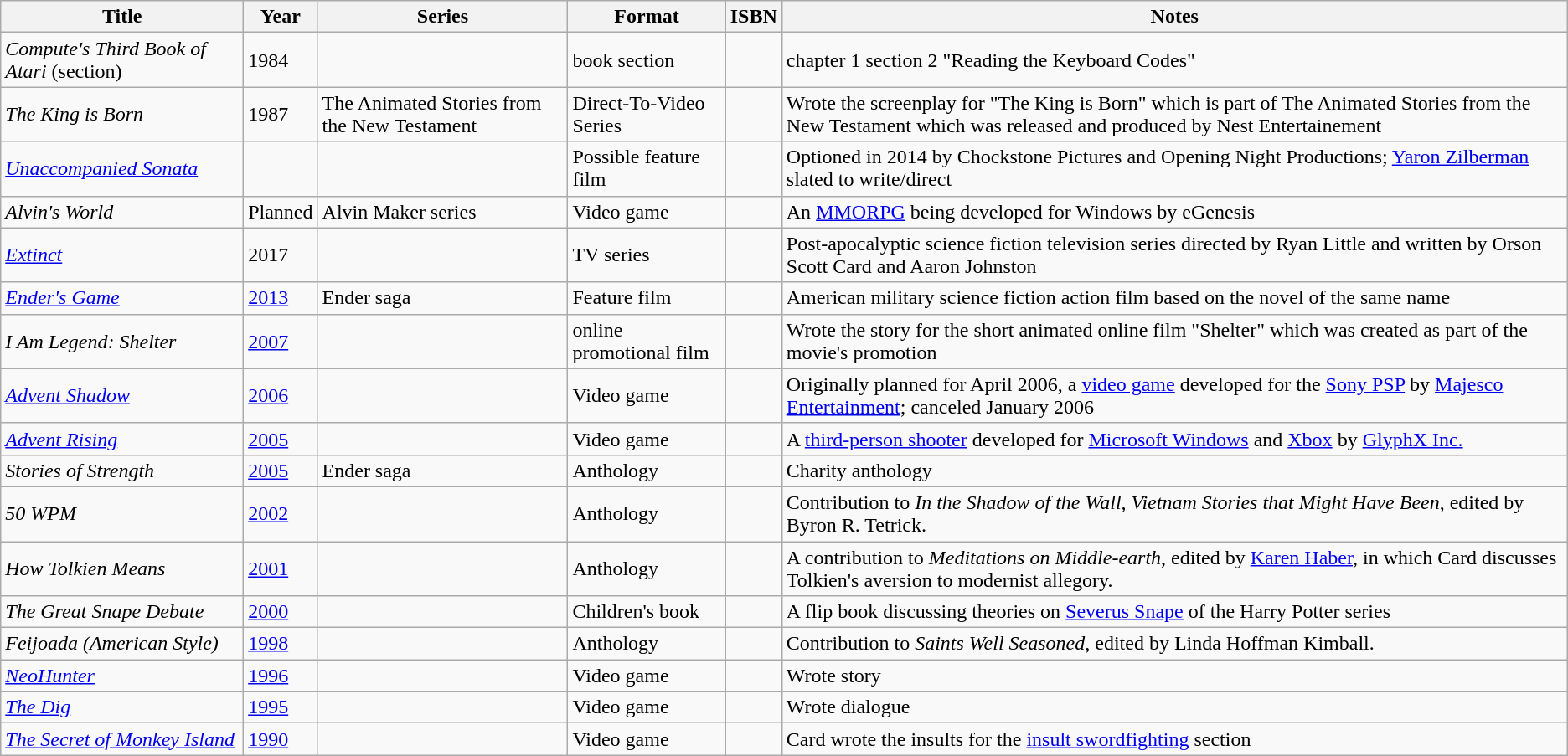<table class="wikitable sortable">
<tr>
<th>Title</th>
<th>Year</th>
<th>Series</th>
<th>Format</th>
<th>ISBN</th>
<th class="unsortable">Notes</th>
</tr>
<tr>
<td><em>Compute's Third Book of Atari</em> (section)</td>
<td>1984</td>
<td></td>
<td>book section</td>
<td></td>
<td>chapter 1 section 2 "Reading the Keyboard Codes"</td>
</tr>
<tr>
<td><em>The King is Born</em></td>
<td>1987</td>
<td>The Animated Stories from the New Testament</td>
<td>Direct-To-Video Series</td>
<td></td>
<td>Wrote the screenplay for "The King is Born" which is part of The Animated Stories from the New Testament which was released and produced by Nest Entertainement</td>
</tr>
<tr>
<td><em><a href='#'>Unaccompanied Sonata</a></em></td>
<td></td>
<td></td>
<td>Possible feature film</td>
<td></td>
<td>Optioned in 2014 by Chockstone Pictures and Opening Night Productions; <a href='#'>Yaron Zilberman</a> slated to write/direct</td>
</tr>
<tr>
<td><em>Alvin's World</em></td>
<td>Planned</td>
<td>Alvin Maker series</td>
<td>Video game</td>
<td></td>
<td>An <a href='#'>MMORPG</a> being developed for Windows by eGenesis</td>
</tr>
<tr>
<td><em><a href='#'>Extinct</a></em></td>
<td>2017</td>
<td></td>
<td>TV series</td>
<td></td>
<td>Post-apocalyptic science fiction television series directed by Ryan Little and written by Orson Scott Card and Aaron Johnston</td>
</tr>
<tr>
<td><em><a href='#'>Ender's Game</a></em></td>
<td><a href='#'>2013</a></td>
<td>Ender saga</td>
<td>Feature film</td>
<td></td>
<td>American military science fiction action film based on the novel of the same name</td>
</tr>
<tr>
<td><em>I Am Legend: Shelter</em></td>
<td><a href='#'>2007</a></td>
<td></td>
<td>online promotional film</td>
<td></td>
<td>Wrote the story for the short animated online film "Shelter" which was created as part of the movie's promotion</td>
</tr>
<tr>
<td><em><a href='#'>Advent Shadow</a></em></td>
<td><a href='#'>2006</a></td>
<td></td>
<td>Video game</td>
<td></td>
<td>Originally planned for April 2006, a <a href='#'>video game</a> developed for the <a href='#'>Sony PSP</a> by <a href='#'>Majesco Entertainment</a>; canceled January 2006</td>
</tr>
<tr>
<td><em><a href='#'>Advent Rising</a></em></td>
<td><a href='#'>2005</a></td>
<td></td>
<td>Video game</td>
<td></td>
<td>A <a href='#'>third-person shooter</a> developed for <a href='#'>Microsoft Windows</a> and <a href='#'>Xbox</a> by <a href='#'>GlyphX Inc.</a></td>
</tr>
<tr>
<td><em>Stories of Strength</em></td>
<td><a href='#'>2005</a></td>
<td>Ender saga</td>
<td>Anthology</td>
<td></td>
<td>Charity anthology</td>
</tr>
<tr>
<td><em>50 WPM</em></td>
<td><a href='#'>2002</a></td>
<td></td>
<td>Anthology</td>
<td></td>
<td>Contribution to <em>In the Shadow of the Wall, Vietnam Stories that Might Have Been</em>, edited by Byron R. Tetrick.</td>
</tr>
<tr>
<td><em>How Tolkien Means</em></td>
<td><a href='#'>2001</a></td>
<td></td>
<td>Anthology</td>
<td></td>
<td>A contribution to <em>Meditations on Middle-earth</em>, edited by <a href='#'>Karen Haber</a>, in which Card discusses Tolkien's aversion to modernist allegory.</td>
</tr>
<tr>
<td><em>The Great Snape Debate</em></td>
<td><a href='#'>2000</a></td>
<td></td>
<td>Children's book</td>
<td></td>
<td>A flip book discussing theories on <a href='#'>Severus Snape</a> of the Harry Potter series</td>
</tr>
<tr>
<td><em>Feijoada (American Style)</em></td>
<td><a href='#'>1998</a></td>
<td></td>
<td>Anthology</td>
<td></td>
<td>Contribution to <em>Saints Well Seasoned</em>, edited by Linda Hoffman Kimball.</td>
</tr>
<tr>
<td><em><a href='#'>NeoHunter</a></em></td>
<td><a href='#'>1996</a></td>
<td></td>
<td>Video game</td>
<td></td>
<td>Wrote story</td>
</tr>
<tr>
<td><em><a href='#'>The Dig</a></em></td>
<td><a href='#'>1995</a></td>
<td></td>
<td>Video game</td>
<td></td>
<td>Wrote dialogue</td>
</tr>
<tr>
<td><em><a href='#'>The Secret of Monkey Island</a></em></td>
<td><a href='#'>1990</a></td>
<td></td>
<td>Video game</td>
<td></td>
<td>Card wrote the insults for the <a href='#'>insult swordfighting</a> section</td>
</tr>
</table>
